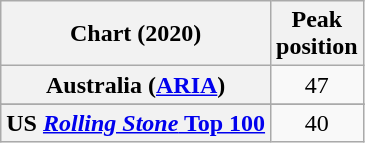<table class="wikitable sortable plainrowheaders" style="text-align:center">
<tr>
<th scope="col">Chart (2020)</th>
<th scope="col">Peak<br>position</th>
</tr>
<tr>
<th scope="row">Australia (<a href='#'>ARIA</a>)</th>
<td>47</td>
</tr>
<tr>
</tr>
<tr>
</tr>
<tr>
</tr>
<tr>
</tr>
<tr>
</tr>
<tr>
</tr>
<tr>
<th scope="row">US <a href='#'><em>Rolling Stone</em> Top 100</a></th>
<td>40</td>
</tr>
</table>
